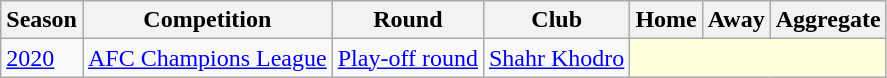<table class="wikitable">
<tr>
<th>Season</th>
<th>Competition</th>
<th>Round</th>
<th>Club</th>
<th>Home</th>
<th>Away</th>
<th>Aggregate</th>
</tr>
<tr>
<td rowspan="1"><a href='#'>2020</a></td>
<td rowspan="1"><a href='#'>AFC Champions League</a></td>
<td rowspan="1"><a href='#'>Play-off round</a></td>
<td> <a href='#'>Shahr Khodro</a></td>
<td colspan="3" style="background:#ffd;"></td>
</tr>
</table>
